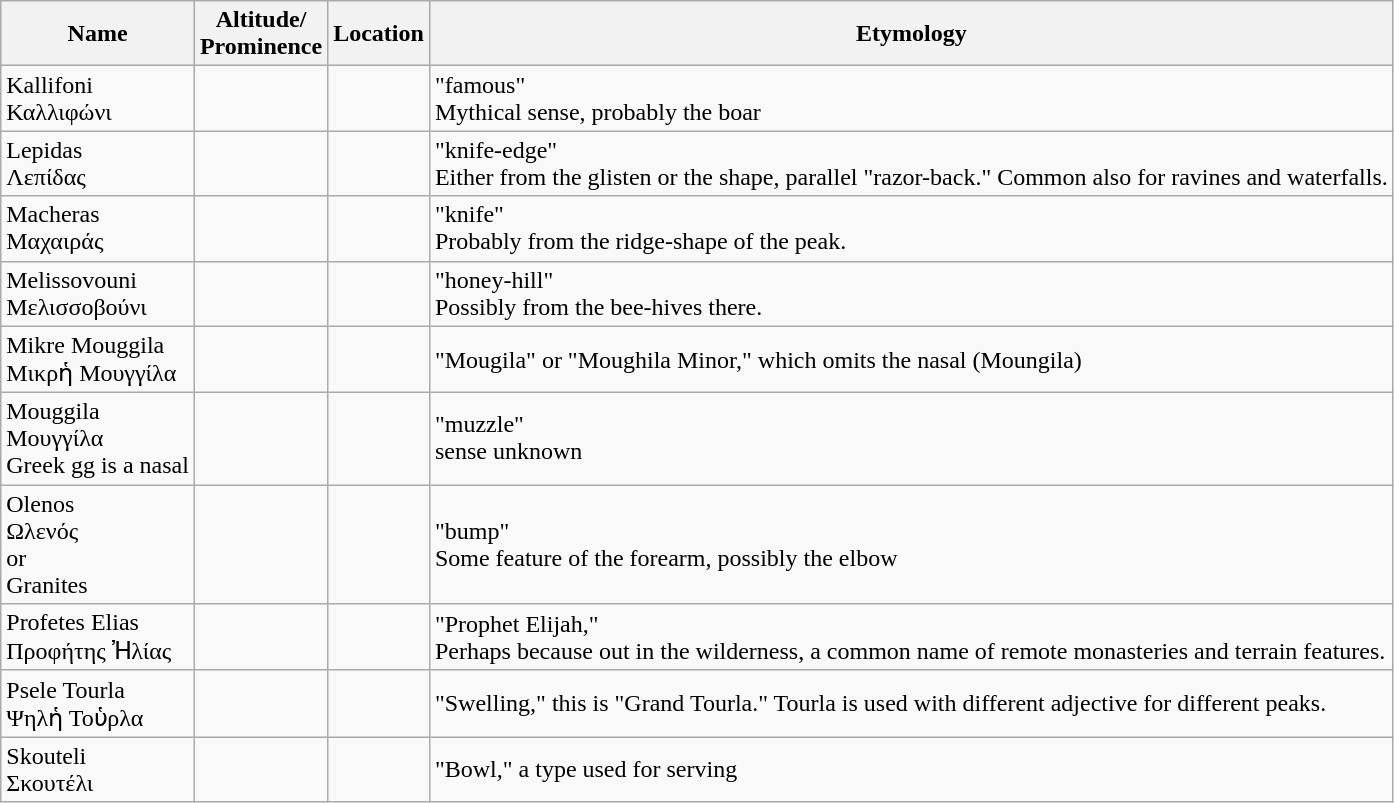<table class="wikitable sortable">
<tr>
<th>Name</th>
<th>Altitude/<br>Prominence</th>
<th>Location</th>
<th>Etymology</th>
</tr>
<tr>
<td>Kallifoni<br>Καλλιφώνι</td>
<td><br></td>
<td></td>
<td>"famous"<br>Mythical sense, probably the boar</td>
</tr>
<tr>
<td>Lepidas<br>Λεπίδας</td>
<td><br></td>
<td></td>
<td>"knife-edge"<br>Either from the glisten or the shape, parallel "razor-back." Common also for ravines and waterfalls.</td>
</tr>
<tr>
<td>Macheras<br>Μαχαιράς</td>
<td><br></td>
<td></td>
<td>"knife"<br>Probably from the ridge-shape of the peak.</td>
</tr>
<tr>
<td>Melissovouni<br>Μελισσοβούνι</td>
<td><br></td>
<td></td>
<td>"honey-hill"<br>Possibly from the bee-hives there.</td>
</tr>
<tr>
<td>Mikre Mouggila<br>Μικρἡ Μουγγίλα</td>
<td></td>
<td></td>
<td>"Mougila" or "Moughila Minor," which omits the nasal (Moungila)</td>
</tr>
<tr>
<td>Mouggila<br>Μουγγίλα<br>Greek gg is a nasal</td>
<td></td>
<td></td>
<td>"muzzle"<br>sense unknown</td>
</tr>
<tr>
<td>Olenos<br>Ωλενός<br>or<br>Granites</td>
<td><br></td>
<td></td>
<td>"bump"<br>Some feature of the forearm, possibly the elbow</td>
</tr>
<tr>
<td>Profetes Elias<br>Προφήτης Ἠλίας</td>
<td><br></td>
<td></td>
<td>"Prophet Elijah,"<br>Perhaps because out in the wilderness, a common name of remote monasteries and terrain features.</td>
</tr>
<tr>
<td>Psele Tourla<br>Ψηλἡ Τοὑρλα</td>
<td><br></td>
<td></td>
<td>"Swelling," this is "Grand Tourla." Tourla is used with different adjective for different peaks.</td>
</tr>
<tr>
<td>Skouteli<br>Σκουτέλι</td>
<td><br></td>
<td></td>
<td>"Bowl," a type used for serving</td>
</tr>
</table>
